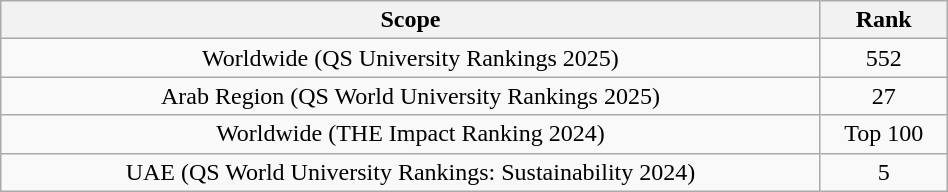<table class="wikitable" style="width:50%; text-align:center;">
<tr>
<th>Scope</th>
<th>Rank</th>
</tr>
<tr>
<td>Worldwide (QS University Rankings 2025)</td>
<td>552</td>
</tr>
<tr>
<td>Arab Region (QS World University Rankings 2025)</td>
<td>27</td>
</tr>
<tr>
<td>Worldwide (THE Impact Ranking 2024)</td>
<td>Top 100</td>
</tr>
<tr>
<td>UAE (QS World University Rankings: Sustainability 2024)</td>
<td>5</td>
</tr>
</table>
